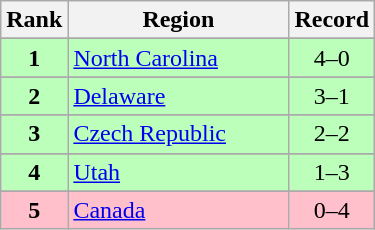<table class="wikitable">
<tr>
<th>Rank</th>
<th>Region</th>
<th>Record</th>
</tr>
<tr>
</tr>
<tr bgcolor="bbffbb">
<td align=center><strong>1</strong></td>
<td align="left" width="120"> <a href='#'>North Carolina</a></td>
<td align=center>4–0</td>
</tr>
<tr>
</tr>
<tr bgcolor="bbffbb">
<td align=center><strong>2</strong></td>
<td align="left" width="120"> <a href='#'>Delaware</a></td>
<td align=center>3–1</td>
</tr>
<tr>
</tr>
<tr bgcolor="bbffbb">
<td align=center><strong>3</strong></td>
<td align="left" width="140"> <a href='#'>Czech Republic</a></td>
<td align=center>2–2</td>
</tr>
<tr>
</tr>
<tr bgcolor="bbffbb">
<td align=center><strong>4</strong></td>
<td align="left" width="120"> <a href='#'>Utah</a></td>
<td align=center>1–3</td>
</tr>
<tr>
</tr>
<tr bgcolor="ffc0cb">
<td align=center><strong>5</strong></td>
<td align="left" width="120"> <a href='#'>Canada</a></td>
<td align=center>0–4</td>
</tr>
</table>
